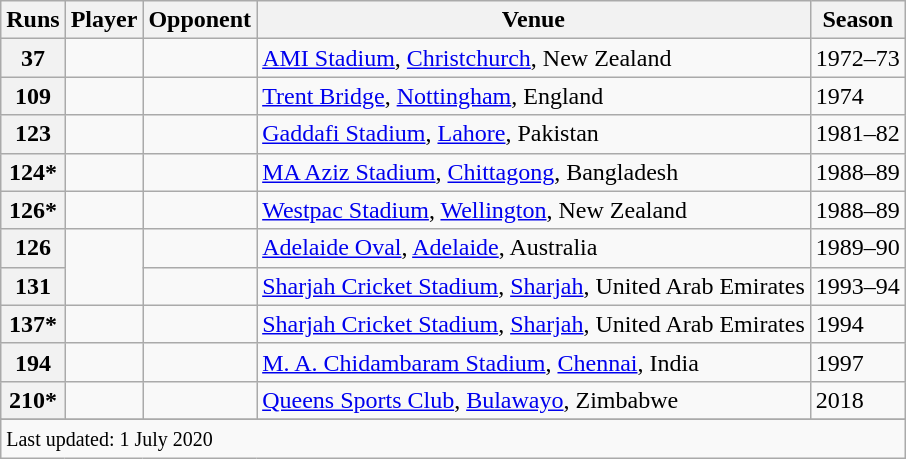<table class="wikitable plainrowheaders sortable">
<tr>
<th scope=col>Runs</th>
<th scope=col>Player</th>
<th scope=col>Opponent</th>
<th scope=col>Venue</th>
<th scope=col>Season</th>
</tr>
<tr>
<th>37</th>
<td></td>
<td></td>
<td><a href='#'>AMI Stadium</a>, <a href='#'>Christchurch</a>, New Zealand</td>
<td>1972–73</td>
</tr>
<tr>
<th>109</th>
<td></td>
<td></td>
<td><a href='#'>Trent Bridge</a>, <a href='#'>Nottingham</a>, England</td>
<td>1974</td>
</tr>
<tr>
<th>123</th>
<td></td>
<td></td>
<td><a href='#'>Gaddafi Stadium</a>, <a href='#'>Lahore</a>, Pakistan</td>
<td>1981–82</td>
</tr>
<tr>
<th>124*</th>
<td></td>
<td></td>
<td><a href='#'>MA Aziz Stadium</a>, <a href='#'>Chittagong</a>, Bangladesh</td>
<td>1988–89</td>
</tr>
<tr>
<th>126*</th>
<td></td>
<td></td>
<td><a href='#'>Westpac Stadium</a>, <a href='#'>Wellington</a>, New Zealand</td>
<td>1988–89</td>
</tr>
<tr>
<th>126</th>
<td rowspan=2></td>
<td></td>
<td><a href='#'>Adelaide Oval</a>, <a href='#'>Adelaide</a>, Australia</td>
<td>1989–90</td>
</tr>
<tr>
<th>131</th>
<td></td>
<td><a href='#'>Sharjah Cricket Stadium</a>, <a href='#'>Sharjah</a>, United Arab Emirates</td>
<td>1993–94</td>
</tr>
<tr>
<th>137*</th>
<td></td>
<td></td>
<td><a href='#'>Sharjah Cricket Stadium</a>, <a href='#'>Sharjah</a>, United Arab Emirates</td>
<td>1994</td>
</tr>
<tr>
<th>194</th>
<td></td>
<td></td>
<td><a href='#'>M. A. Chidambaram Stadium</a>, <a href='#'>Chennai</a>, India</td>
<td>1997</td>
</tr>
<tr>
<th>210*</th>
<td></td>
<td></td>
<td><a href='#'>Queens Sports Club</a>, <a href='#'>Bulawayo</a>, Zimbabwe</td>
<td>2018</td>
</tr>
<tr>
</tr>
<tr class=sortbottom>
<td colspan=5><small>Last updated: 1 July 2020</small></td>
</tr>
</table>
